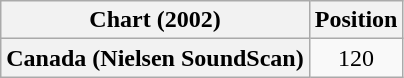<table class="wikitable plainrowheaders" style="text-align:center">
<tr>
<th>Chart (2002)</th>
<th>Position</th>
</tr>
<tr>
<th scope="row">Canada (Nielsen SoundScan)</th>
<td>120</td>
</tr>
</table>
